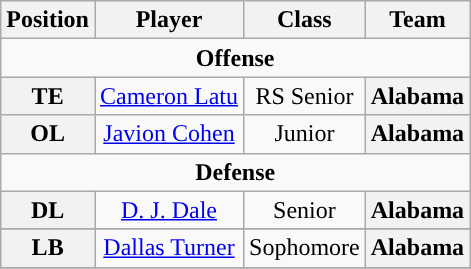<table class="wikitable">
<tr>
<th>Position</th>
<th>Player</th>
<th>Class</th>
<th>Team</th>
</tr>
<tr>
<td colspan="4" style="text-align:center; "><strong>Offense</strong></td>
</tr>
<tr style="text-align:center;">
<th rowspan="1">TE</th>
<td><a href='#'>Cameron Latu</a></td>
<td>RS Senior</td>
<th style=>Alabama</th>
</tr>
<tr style="text-align:center;">
<th rowspan="1">OL</th>
<td><a href='#'>Javion Cohen</a></td>
<td>Junior</td>
<th style=>Alabama</th>
</tr>
<tr>
<td colspan="4" style="text-align:center; "><strong>Defense</strong></td>
</tr>
<tr style="text-align:center;">
<th rowspan="1">DL</th>
<td><a href='#'>D. J. Dale</a></td>
<td>Senior</td>
<th style=>Alabama</th>
</tr>
<tr>
</tr>
<tr style="text-align:center;">
<th rowspan="1">LB</th>
<td><a href='#'>Dallas Turner</a></td>
<td>Sophomore</td>
<th style=>Alabama</th>
</tr>
<tr>
</tr>
</table>
